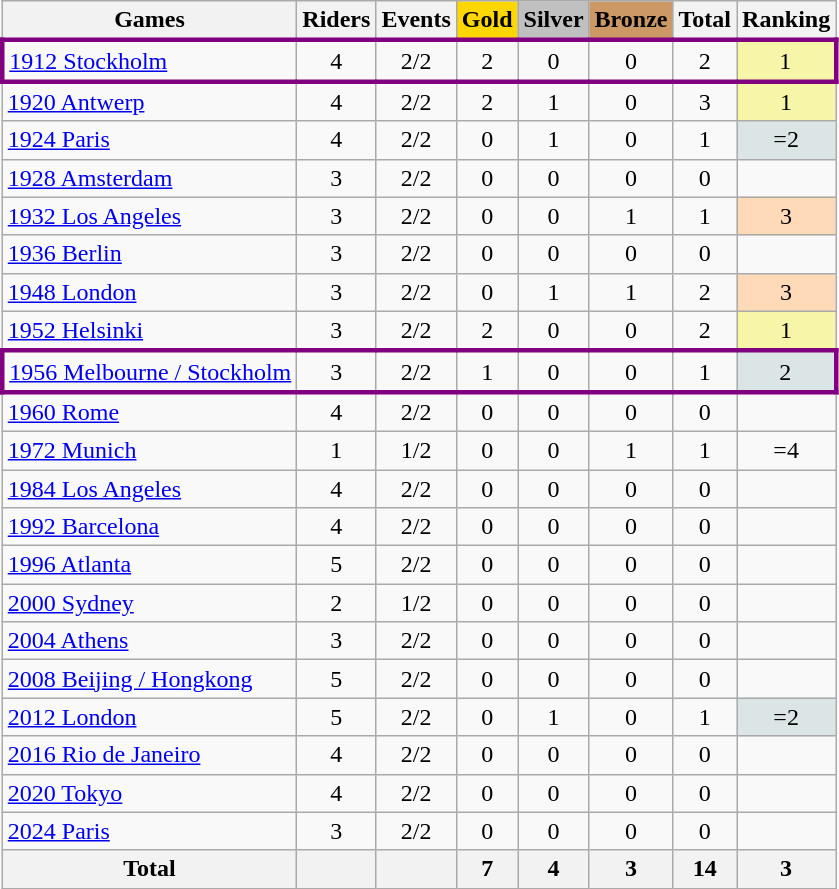<table class="wikitable sortable" style="text-align:center">
<tr>
<th>Games</th>
<th>Riders</th>
<th>Events</th>
<th style="background-color:gold;">Gold</th>
<th style="background-color:silver;">Silver</th>
<th style="background-color:#c96;">Bronze</th>
<th>Total</th>
<th>Ranking</th>
</tr>
<tr align=center style="border: 3px solid purple">
<td align=left><a href='#'>1912 Stockholm</a></td>
<td>4</td>
<td>2/2</td>
<td>2</td>
<td>0</td>
<td>0</td>
<td>2</td>
<td bgcolor=F7F6A8>1</td>
</tr>
<tr>
<td align=left><a href='#'>1920 Antwerp</a></td>
<td>4</td>
<td>2/2</td>
<td>2</td>
<td>1</td>
<td>0</td>
<td>3</td>
<td bgcolor=F7F6A8>1</td>
</tr>
<tr>
<td align=left><a href='#'>1924 Paris</a></td>
<td>4</td>
<td>2/2</td>
<td>0</td>
<td>1</td>
<td>0</td>
<td>1</td>
<td bgcolor=dce5e5>=2</td>
</tr>
<tr>
<td align=left><a href='#'>1928 Amsterdam</a></td>
<td>3</td>
<td>2/2</td>
<td>0</td>
<td>0</td>
<td>0</td>
<td>0</td>
<td></td>
</tr>
<tr>
<td align=left><a href='#'>1932 Los Angeles</a></td>
<td>3</td>
<td>2/2</td>
<td>0</td>
<td>0</td>
<td>1</td>
<td>1</td>
<td bgcolor=ffdab9>3</td>
</tr>
<tr>
<td align=left><a href='#'>1936 Berlin</a></td>
<td>3</td>
<td>2/2</td>
<td>0</td>
<td>0</td>
<td>0</td>
<td>0</td>
<td></td>
</tr>
<tr>
<td align=left><a href='#'>1948 London</a></td>
<td>3</td>
<td>2/2</td>
<td>0</td>
<td>1</td>
<td>1</td>
<td>2</td>
<td bgcolor=ffdab9>3</td>
</tr>
<tr>
<td align=left><a href='#'>1952 Helsinki</a></td>
<td>3</td>
<td>2/2</td>
<td>2</td>
<td>0</td>
<td>0</td>
<td>2</td>
<td bgcolor=F7F6A8>1</td>
</tr>
<tr align=center style="border: 3px solid purple">
<td align=left><a href='#'>1956 Melbourne / Stockholm</a></td>
<td>3</td>
<td>2/2</td>
<td>1</td>
<td>0</td>
<td>0</td>
<td>1</td>
<td bgcolor=dce5e5>2</td>
</tr>
<tr>
<td align=left><a href='#'>1960 Rome</a></td>
<td>4</td>
<td>2/2</td>
<td>0</td>
<td>0</td>
<td>0</td>
<td>0</td>
<td></td>
</tr>
<tr>
<td align=left><a href='#'>1972 Munich</a></td>
<td>1</td>
<td>1/2</td>
<td>0</td>
<td>0</td>
<td>1</td>
<td>1</td>
<td>=4</td>
</tr>
<tr>
<td align=left><a href='#'>1984 Los Angeles</a></td>
<td>4</td>
<td>2/2</td>
<td>0</td>
<td>0</td>
<td>0</td>
<td>0</td>
<td></td>
</tr>
<tr>
<td align=left><a href='#'>1992 Barcelona</a></td>
<td>4</td>
<td>2/2</td>
<td>0</td>
<td>0</td>
<td>0</td>
<td>0</td>
<td></td>
</tr>
<tr>
<td align=left><a href='#'>1996 Atlanta</a></td>
<td>5</td>
<td>2/2</td>
<td>0</td>
<td>0</td>
<td>0</td>
<td>0</td>
<td></td>
</tr>
<tr>
<td align=left><a href='#'>2000 Sydney</a></td>
<td>2</td>
<td>1/2</td>
<td>0</td>
<td>0</td>
<td>0</td>
<td>0</td>
<td></td>
</tr>
<tr>
<td align=left><a href='#'>2004 Athens</a></td>
<td>3</td>
<td>2/2</td>
<td>0</td>
<td>0</td>
<td>0</td>
<td>0</td>
<td></td>
</tr>
<tr>
<td align=left><a href='#'>2008 Beijing / Hongkong</a></td>
<td>5</td>
<td>2/2</td>
<td>0</td>
<td>0</td>
<td>0</td>
<td>0</td>
<td></td>
</tr>
<tr>
<td align=left><a href='#'>2012 London</a></td>
<td>5</td>
<td>2/2</td>
<td>0</td>
<td>1</td>
<td>0</td>
<td>1</td>
<td bgcolor=dce5e5>=2</td>
</tr>
<tr>
<td align=left><a href='#'>2016 Rio de Janeiro</a></td>
<td>4</td>
<td>2/2</td>
<td>0</td>
<td>0</td>
<td>0</td>
<td>0</td>
<td></td>
</tr>
<tr>
<td align=left><a href='#'>2020 Tokyo</a></td>
<td>4</td>
<td>2/2</td>
<td>0</td>
<td>0</td>
<td>0</td>
<td>0</td>
<td></td>
</tr>
<tr>
<td align=left><a href='#'>2024 Paris</a></td>
<td>3</td>
<td>2/2</td>
<td>0</td>
<td>0</td>
<td>0</td>
<td>0</td>
<td></td>
</tr>
<tr>
<th>Total</th>
<th></th>
<th></th>
<th>7</th>
<th>4</th>
<th>3</th>
<th>14</th>
<th bgcolor=dce5e5>3</th>
</tr>
</table>
